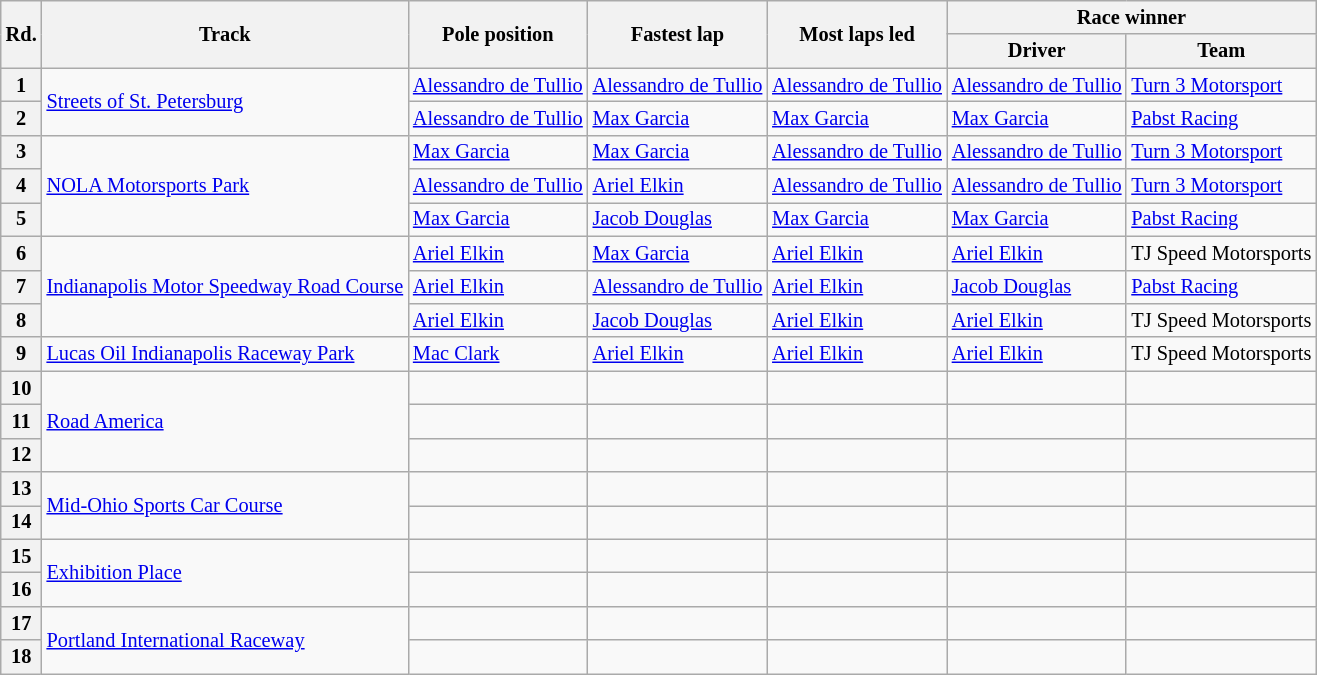<table class="wikitable" style="font-size: 85%">
<tr>
<th rowspan="2">Rd.</th>
<th rowspan="2">Track</th>
<th rowspan="2">Pole position</th>
<th rowspan="2">Fastest lap</th>
<th rowspan="2">Most laps led</th>
<th colspan="2">Race winner</th>
</tr>
<tr>
<th>Driver</th>
<th>Team</th>
</tr>
<tr>
<th>1</th>
<td rowspan="2"> <a href='#'>Streets of St. Petersburg</a></td>
<td nowrap> <a href='#'>Alessandro de Tullio</a></td>
<td nowrap> <a href='#'>Alessandro de Tullio</a></td>
<td nowrap> <a href='#'>Alessandro de Tullio</a></td>
<td nowrap> <a href='#'>Alessandro de Tullio</a></td>
<td nowrap><a href='#'>Turn 3 Motorsport</a></td>
</tr>
<tr>
<th>2</th>
<td> <a href='#'>Alessandro de Tullio</a></td>
<td> <a href='#'>Max Garcia</a></td>
<td> <a href='#'>Max Garcia</a></td>
<td> <a href='#'>Max Garcia</a></td>
<td><a href='#'>Pabst Racing</a></td>
</tr>
<tr>
<th>3</th>
<td rowspan="3"> <a href='#'>NOLA Motorsports Park</a></td>
<td> <a href='#'>Max Garcia</a></td>
<td> <a href='#'>Max Garcia</a></td>
<td> <a href='#'>Alessandro de Tullio</a></td>
<td> <a href='#'>Alessandro de Tullio</a></td>
<td><a href='#'>Turn 3 Motorsport</a></td>
</tr>
<tr>
<th>4</th>
<td> <a href='#'>Alessandro de Tullio</a></td>
<td> <a href='#'>Ariel Elkin</a></td>
<td> <a href='#'>Alessandro de Tullio</a></td>
<td> <a href='#'>Alessandro de Tullio</a></td>
<td><a href='#'>Turn 3 Motorsport</a></td>
</tr>
<tr>
<th>5</th>
<td> <a href='#'>Max Garcia</a></td>
<td> <a href='#'>Jacob Douglas</a></td>
<td> <a href='#'>Max Garcia</a></td>
<td> <a href='#'>Max Garcia</a></td>
<td><a href='#'>Pabst Racing</a></td>
</tr>
<tr>
<th>6</th>
<td rowspan="3" nowrap=""> <a href='#'>Indianapolis Motor Speedway Road Course</a></td>
<td> <a href='#'>Ariel Elkin</a></td>
<td> <a href='#'>Max Garcia</a></td>
<td> <a href='#'>Ariel Elkin</a></td>
<td> <a href='#'>Ariel Elkin</a></td>
<td>TJ Speed Motorsports</td>
</tr>
<tr>
<th>7</th>
<td> <a href='#'>Ariel Elkin</a></td>
<td> <a href='#'>Alessandro de Tullio</a></td>
<td> <a href='#'>Ariel Elkin</a></td>
<td> <a href='#'>Jacob Douglas</a></td>
<td><a href='#'>Pabst Racing</a></td>
</tr>
<tr>
<th>8</th>
<td> <a href='#'>Ariel Elkin</a></td>
<td> <a href='#'>Jacob Douglas</a></td>
<td nowrap=""> <a href='#'>Ariel Elkin</a></td>
<td> <a href='#'>Ariel Elkin</a></td>
<td>TJ Speed Motorsports</td>
</tr>
<tr>
<th>9</th>
<td> <a href='#'>Lucas Oil Indianapolis Raceway Park</a></td>
<td align="left"> <a href='#'>Mac Clark</a></td>
<td> <a href='#'>Ariel Elkin</a></td>
<td> <a href='#'>Ariel Elkin</a></td>
<td> <a href='#'>Ariel Elkin</a></td>
<td>TJ Speed Motorsports</td>
</tr>
<tr>
<th>10</th>
<td rowspan="3"> <a href='#'>Road America</a></td>
<td></td>
<td nowrap=""></td>
<td nowrap=""></td>
<td nowrap=""></td>
<td></td>
</tr>
<tr>
<th>11</th>
<td></td>
<td></td>
<td></td>
<td></td>
<td></td>
</tr>
<tr>
<th>12</th>
<td></td>
<td></td>
<td></td>
<td></td>
<td></td>
</tr>
<tr>
<th>13</th>
<td rowspan="2"> <a href='#'>Mid-Ohio Sports Car Course</a></td>
<td></td>
<td></td>
<td></td>
<td></td>
<td></td>
</tr>
<tr>
<th>14</th>
<td></td>
<td></td>
<td></td>
<td></td>
<td nowrap=""></td>
</tr>
<tr>
<th>15</th>
<td rowspan="2"> <a href='#'>Exhibition Place</a></td>
<td nowrap=""></td>
<td></td>
<td></td>
<td></td>
<td></td>
</tr>
<tr>
<th>16</th>
<td></td>
<td></td>
<td></td>
<td></td>
<td></td>
</tr>
<tr>
<th>17</th>
<td rowspan="2"> <a href='#'>Portland International Raceway</a></td>
<td></td>
<td></td>
<td></td>
<td></td>
<td></td>
</tr>
<tr>
<th>18</th>
<td></td>
<td></td>
<td></td>
<td></td>
<td></td>
</tr>
</table>
